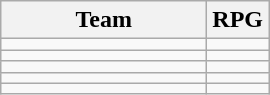<table class=wikitable>
<tr>
<th width=130>Team</th>
<th>RPG</th>
</tr>
<tr>
<td></td>
<td></td>
</tr>
<tr>
<td></td>
<td></td>
</tr>
<tr>
<td></td>
<td></td>
</tr>
<tr>
<td></td>
<td></td>
</tr>
<tr>
<td></td>
<td></td>
</tr>
</table>
